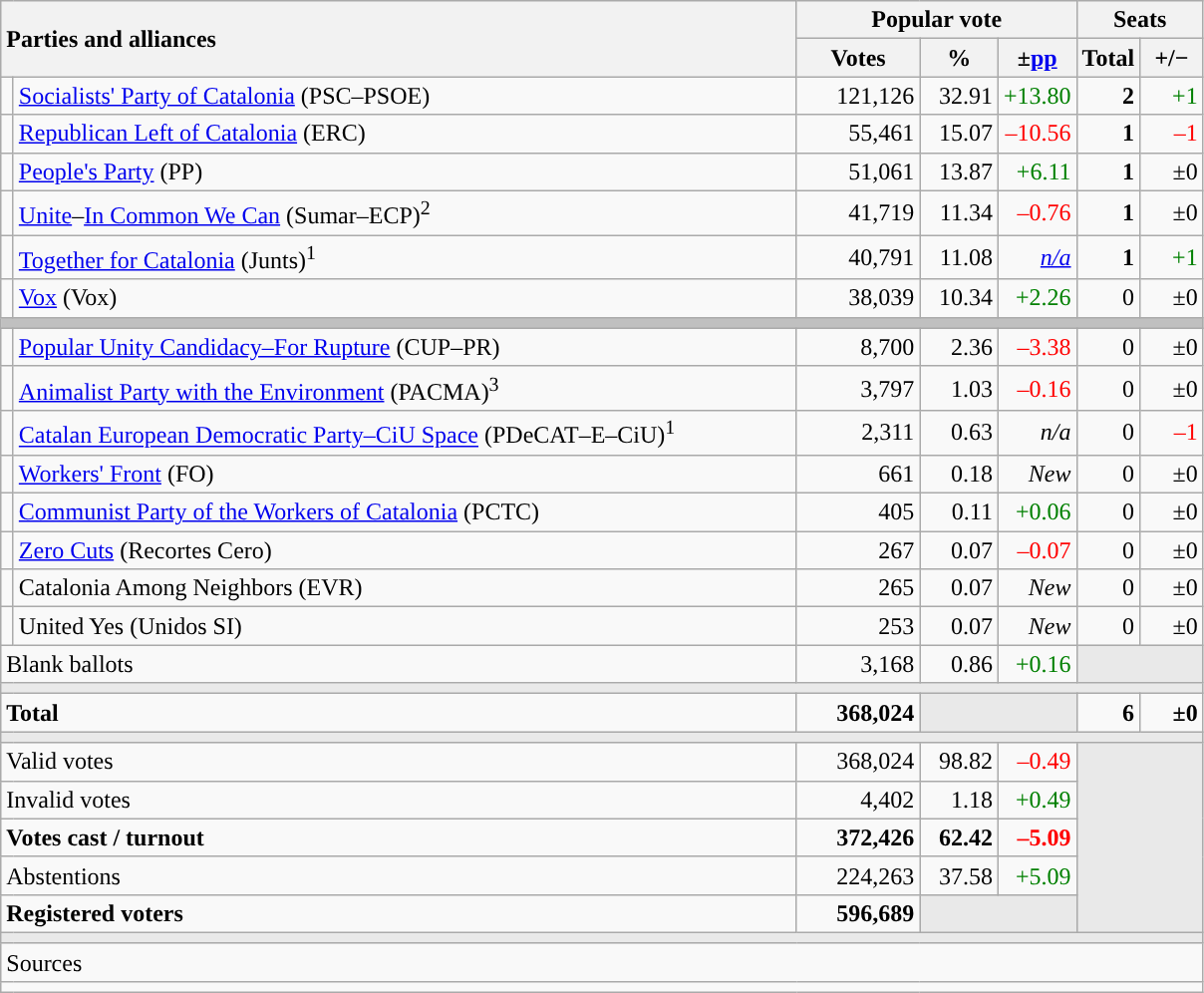<table class="wikitable" style="text-align:right;">
<tr>
<th style="text-align:left;" rowspan="2" colspan="2" width="525">Parties and alliances</th>
<th colspan="3">Popular vote</th>
<th colspan="2">Seats</th>
</tr>
<tr>
<th width="75">Votes</th>
<th width="45">%</th>
<th width="45">±<a href='#'>pp</a></th>
<th width="35">Total</th>
<th width="35">+/−</th>
</tr>
<tr>
<td width="1" style="color:inherit;background:"></td>
<td align="left"><a href='#'>Socialists' Party of Catalonia</a> (PSC–PSOE)</td>
<td>121,126</td>
<td>32.91</td>
<td style="color:green;">+13.80</td>
<td><strong>2</strong></td>
<td style="color:green;">+1</td>
</tr>
<tr>
<td style="color:inherit;background:"></td>
<td align="left"><a href='#'>Republican Left of Catalonia</a> (ERC)</td>
<td>55,461</td>
<td>15.07</td>
<td style="color:red;">–10.56</td>
<td><strong>1</strong></td>
<td style="color:red;">–1</td>
</tr>
<tr>
<td style="color:inherit;background:"></td>
<td align="left"><a href='#'>People's Party</a> (PP)</td>
<td>51,061</td>
<td>13.87</td>
<td style="color:green;">+6.11</td>
<td><strong>1</strong></td>
<td>±0</td>
</tr>
<tr>
<td style="color:inherit;background:"></td>
<td align="left"><a href='#'>Unite</a>–<a href='#'>In Common We Can</a> (Sumar–ECP)<sup>2</sup></td>
<td>41,719</td>
<td>11.34</td>
<td style="color:red;">–0.76</td>
<td><strong>1</strong></td>
<td>±0</td>
</tr>
<tr>
<td style="color:inherit;background:"></td>
<td align="left"><a href='#'>Together for Catalonia</a> (Junts)<sup>1</sup></td>
<td>40,791</td>
<td>11.08</td>
<td><em><a href='#'>n/a</a></em></td>
<td><strong>1</strong></td>
<td style="color:green;">+1</td>
</tr>
<tr>
<td style="color:inherit;background:"></td>
<td align="left"><a href='#'>Vox</a> (Vox)</td>
<td>38,039</td>
<td>10.34</td>
<td style="color:green;">+2.26</td>
<td>0</td>
<td>±0</td>
</tr>
<tr>
<td colspan="7" bgcolor="#C0C0C0"></td>
</tr>
<tr>
<td style="color:inherit;background:"></td>
<td align="left"><a href='#'>Popular Unity Candidacy–For Rupture</a> (CUP–PR)</td>
<td>8,700</td>
<td>2.36</td>
<td style="color:red;">–3.38</td>
<td>0</td>
<td>±0</td>
</tr>
<tr>
<td style="color:inherit;background:"></td>
<td align="left"><a href='#'>Animalist Party with the Environment</a> (PACMA)<sup>3</sup></td>
<td>3,797</td>
<td>1.03</td>
<td style="color:red;">–0.16</td>
<td>0</td>
<td>±0</td>
</tr>
<tr>
<td style="color:inherit;background:"></td>
<td align="left"><a href='#'>Catalan European Democratic Party–CiU Space</a> (PDeCAT–E–CiU)<sup>1</sup></td>
<td>2,311</td>
<td>0.63</td>
<td><em>n/a</em></td>
<td>0</td>
<td style="color:red;">–1</td>
</tr>
<tr>
<td style="color:inherit;background:"></td>
<td align="left"><a href='#'>Workers' Front</a> (FO)</td>
<td>661</td>
<td>0.18</td>
<td><em>New</em></td>
<td>0</td>
<td>±0</td>
</tr>
<tr>
<td style="color:inherit;background:"></td>
<td align="left"><a href='#'>Communist Party of the Workers of Catalonia</a> (PCTC)</td>
<td>405</td>
<td>0.11</td>
<td style="color:green;">+0.06</td>
<td>0</td>
<td>±0</td>
</tr>
<tr>
<td style="color:inherit;background:"></td>
<td align="left"><a href='#'>Zero Cuts</a> (Recortes Cero)</td>
<td>267</td>
<td>0.07</td>
<td style="color:red;">–0.07</td>
<td>0</td>
<td>±0</td>
</tr>
<tr>
<td style="color:inherit;background:"></td>
<td align="left">Catalonia Among Neighbors (EVR)</td>
<td>265</td>
<td>0.07</td>
<td><em>New</em></td>
<td>0</td>
<td>±0</td>
</tr>
<tr>
<td style="color:inherit;background:"></td>
<td align="left">United Yes (Unidos SI)</td>
<td>253</td>
<td>0.07</td>
<td><em>New</em></td>
<td>0</td>
<td>±0</td>
</tr>
<tr>
<td align="left" colspan="2">Blank ballots</td>
<td>3,168</td>
<td>0.86</td>
<td style="color:green;">+0.16</td>
<td bgcolor="#E9E9E9" colspan="2"></td>
</tr>
<tr>
<td colspan="7" bgcolor="#E9E9E9"></td>
</tr>
<tr style="font-weight:bold;">
<td align="left" colspan="2">Total</td>
<td>368,024</td>
<td bgcolor="#E9E9E9" colspan="2"></td>
<td>6</td>
<td>±0</td>
</tr>
<tr>
<td colspan="7" bgcolor="#E9E9E9"></td>
</tr>
<tr>
<td align="left" colspan="2">Valid votes</td>
<td>368,024</td>
<td>98.82</td>
<td style="color:red;">–0.49</td>
<td bgcolor="#E9E9E9" colspan="2" rowspan="5"></td>
</tr>
<tr>
<td align="left" colspan="2">Invalid votes</td>
<td>4,402</td>
<td>1.18</td>
<td style="color:green;">+0.49</td>
</tr>
<tr style="font-weight:bold;">
<td align="left" colspan="2">Votes cast / turnout</td>
<td>372,426</td>
<td>62.42</td>
<td style="color:red;">–5.09</td>
</tr>
<tr>
<td align="left" colspan="2">Abstentions</td>
<td>224,263</td>
<td>37.58</td>
<td style="color:green;">+5.09</td>
</tr>
<tr style="font-weight:bold;">
<td align="left" colspan="2">Registered voters</td>
<td>596,689</td>
<td bgcolor="#E9E9E9" colspan="2"></td>
</tr>
<tr>
<td colspan="7" bgcolor="#E9E9E9"></td>
</tr>
<tr>
<td align="left" colspan="7">Sources</td>
</tr>
<tr>
<td colspan="7" style="text-align:left; max-width:790px;"></td>
</tr>
</table>
